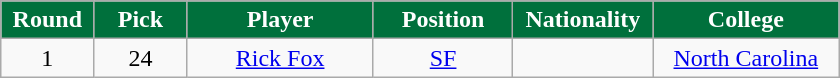<table class="wikitable sortable sortable">
<tr>
<th style="background:#00703C; color:white" width="10%">Round</th>
<th style="background:#00703C; color:white" width="10%">Pick</th>
<th style="background:#00703C; color:white" width="20%">Player</th>
<th style="background:#00703C; color:white" width="15%">Position</th>
<th style="background:#00703C; color:white" width="15%">Nationality</th>
<th style="background:#00703C; color:white" width="20%">College</th>
</tr>
<tr style="text-align: center">
<td>1</td>
<td>24</td>
<td><a href='#'>Rick Fox</a></td>
<td><a href='#'>SF</a></td>
<td></td>
<td><a href='#'>North Carolina</a></td>
</tr>
</table>
